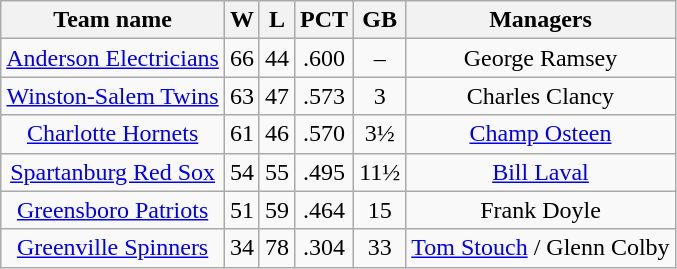<table class="wikitable" style="text-align:center">
<tr>
<th>Team name</th>
<th>W</th>
<th>L</th>
<th>PCT</th>
<th>GB</th>
<th>Managers</th>
</tr>
<tr>
<td><a href='#'>Anderson Electricians</a></td>
<td>66</td>
<td>44</td>
<td>.600</td>
<td>–</td>
<td>George Ramsey</td>
</tr>
<tr>
<td><a href='#'>Winston-Salem Twins</a></td>
<td>63</td>
<td>47</td>
<td>.573</td>
<td>3</td>
<td>Charles Clancy</td>
</tr>
<tr>
<td><a href='#'>Charlotte Hornets</a></td>
<td>61</td>
<td>46</td>
<td>.570</td>
<td>3½</td>
<td><a href='#'>Champ Osteen</a></td>
</tr>
<tr>
<td><a href='#'>Spartanburg Red Sox</a></td>
<td>54</td>
<td>55</td>
<td>.495</td>
<td>11½</td>
<td><a href='#'>Bill Laval</a></td>
</tr>
<tr>
<td><a href='#'>Greensboro Patriots</a></td>
<td>51</td>
<td>59</td>
<td>.464</td>
<td>15</td>
<td>Frank Doyle</td>
</tr>
<tr>
<td><a href='#'>Greenville Spinners</a></td>
<td>34</td>
<td>78</td>
<td>.304</td>
<td>33</td>
<td><a href='#'>Tom Stouch</a> / Glenn Colby</td>
</tr>
</table>
